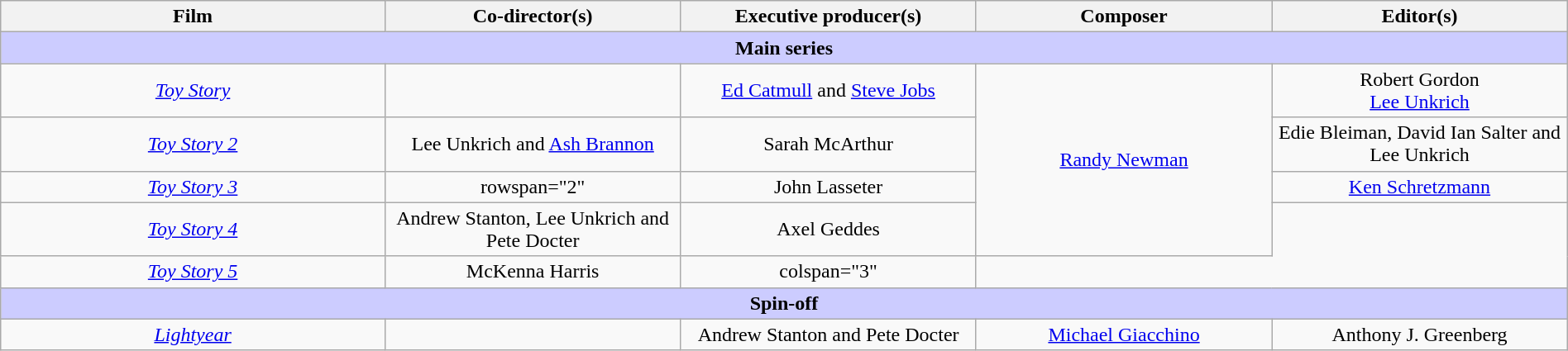<table class="wikitable" style="width:100%; text-align:center;">
<tr>
<th width=13%>Film</th>
<th width=10%>Co-director(s)</th>
<th width=10%>Executive producer(s)</th>
<th width=10%>Composer</th>
<th width=10%>Editor(s)</th>
</tr>
<tr>
<th colspan="5" scope="col" style="background-color:#ccccff;">Main series</th>
</tr>
<tr>
<td><em><a href='#'>Toy Story</a></em></td>
<td></td>
<td><a href='#'>Ed Catmull</a> and <a href='#'>Steve Jobs</a></td>
<td rowspan="4"><a href='#'>Randy Newman</a></td>
<td>Robert Gordon <br><a href='#'>Lee Unkrich</a></td>
</tr>
<tr>
<td><em><a href='#'>Toy Story 2</a></em></td>
<td>Lee Unkrich and <a href='#'>Ash Brannon</a></td>
<td>Sarah McArthur</td>
<td>Edie Bleiman, David Ian Salter and Lee Unkrich</td>
</tr>
<tr>
<td><em><a href='#'>Toy Story 3</a></em></td>
<td>rowspan="2" </td>
<td>John Lasseter</td>
<td><a href='#'>Ken Schretzmann</a></td>
</tr>
<tr>
<td><em><a href='#'>Toy Story 4</a></em></td>
<td>Andrew Stanton, Lee Unkrich and Pete Docter</td>
<td>Axel Geddes</td>
</tr>
<tr>
<td><em><a href='#'>Toy Story 5</a></em></td>
<td>McKenna Harris</td>
<td>colspan="3" </td>
</tr>
<tr>
<th colspan="5" scope="col" style="background-color:#ccccff;">Spin-off</th>
</tr>
<tr>
<td><em><a href='#'>Lightyear</a></em></td>
<td></td>
<td>Andrew Stanton and Pete Docter</td>
<td><a href='#'>Michael Giacchino</a></td>
<td>Anthony J. Greenberg</td>
</tr>
</table>
